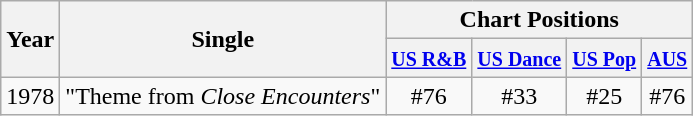<table class="wikitable">
<tr>
<th rowspan="2">Year</th>
<th rowspan="2">Single</th>
<th colspan="4">Chart Positions</th>
</tr>
<tr>
<th><small><a href='#'>US R&B</a></small></th>
<th><small><a href='#'>US Dance</a></small></th>
<th><small><a href='#'>US Pop</a></small></th>
<th><small><a href='#'>AUS</a></small></th>
</tr>
<tr>
<td align="center">1978</td>
<td align="left">"Theme from <em>Close Encounters</em>"</td>
<td align="center">#76</td>
<td align="center">#33</td>
<td align="center">#25</td>
<td align="center">#76</td>
</tr>
</table>
